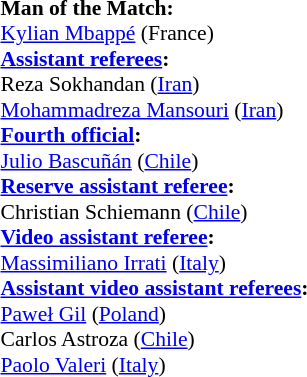<table style="width:100%; font-size:90%;">
<tr>
<td><br><strong>Man of the Match:</strong>
<br><a href='#'>Kylian Mbappé</a> (France)<br><strong><a href='#'>Assistant referees</a>:</strong>
<br>Reza Sokhandan (<a href='#'>Iran</a>)
<br><a href='#'>Mohammadreza Mansouri</a> (<a href='#'>Iran</a>)
<br><strong><a href='#'>Fourth official</a>:</strong>
<br><a href='#'>Julio Bascuñán</a> (<a href='#'>Chile</a>)
<br><strong><a href='#'>Reserve assistant referee</a>:</strong>
<br>Christian Schiemann (<a href='#'>Chile</a>)
<br><strong><a href='#'>Video assistant referee</a>:</strong>
<br><a href='#'>Massimiliano Irrati</a> (<a href='#'>Italy</a>)
<br><strong><a href='#'>Assistant video assistant referees</a>:</strong>
<br><a href='#'>Paweł Gil</a> (<a href='#'>Poland</a>)
<br>Carlos Astroza (<a href='#'>Chile</a>)
<br><a href='#'>Paolo Valeri</a> (<a href='#'>Italy</a>)</td>
</tr>
</table>
